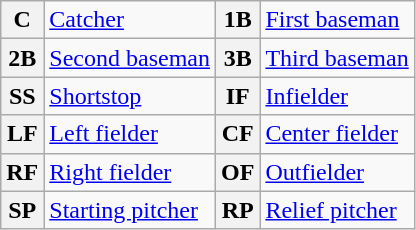<table class="wikitable">
<tr>
<th>C</th>
<td><a href='#'>Catcher</a></td>
<th>1B</th>
<td><a href='#'>First baseman</a></td>
</tr>
<tr>
<th>2B</th>
<td><a href='#'>Second baseman</a></td>
<th>3B</th>
<td><a href='#'>Third baseman</a></td>
</tr>
<tr>
<th>SS</th>
<td><a href='#'>Shortstop</a></td>
<th>IF</th>
<td><a href='#'>Infielder</a></td>
</tr>
<tr>
<th>LF</th>
<td><a href='#'>Left fielder</a></td>
<th>CF</th>
<td><a href='#'>Center fielder</a></td>
</tr>
<tr>
<th>RF</th>
<td><a href='#'>Right fielder</a></td>
<th>OF</th>
<td><a href='#'>Outfielder</a></td>
</tr>
<tr>
<th>SP</th>
<td><a href='#'>Starting pitcher</a></td>
<th>RP</th>
<td><a href='#'>Relief pitcher</a></td>
</tr>
</table>
